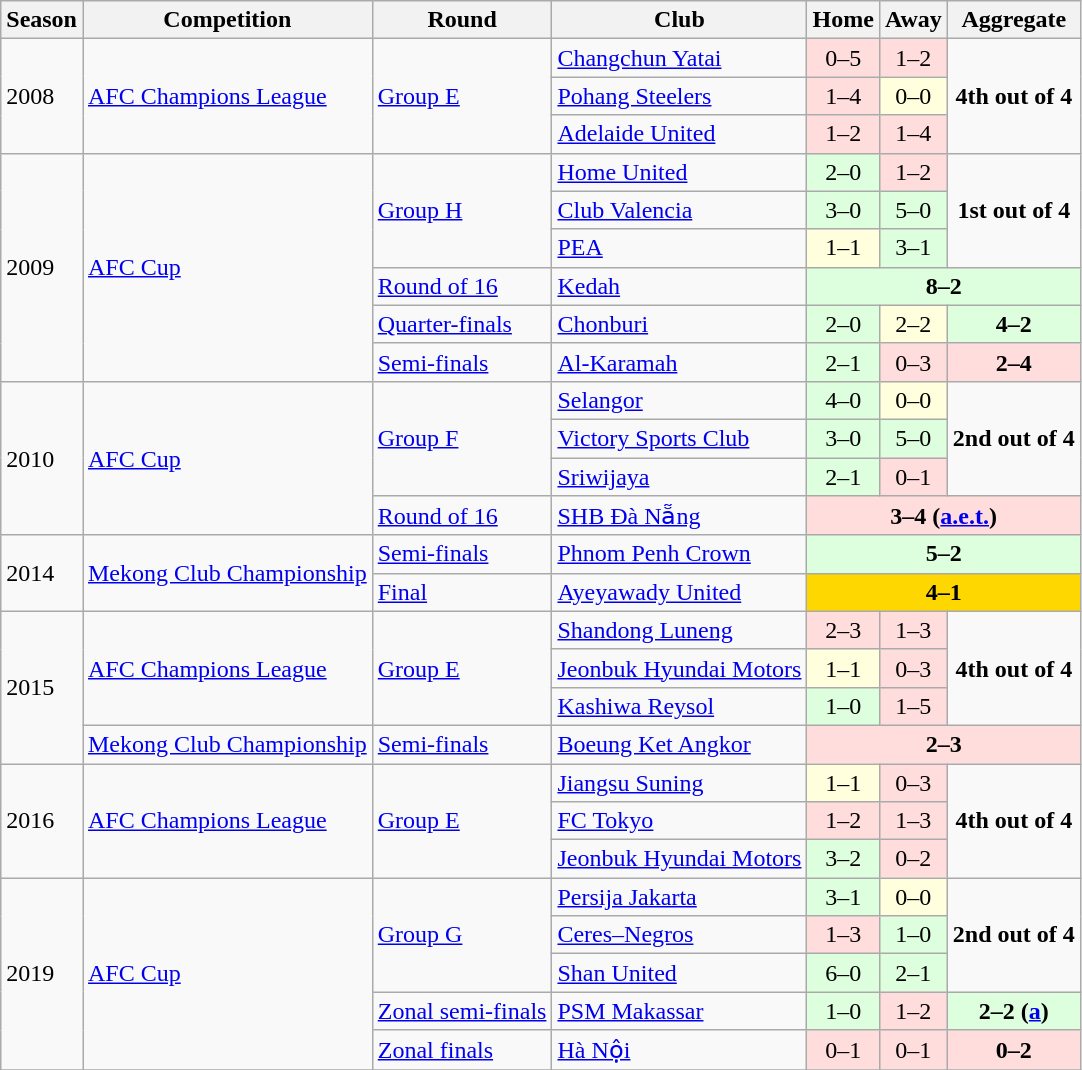<table class="wikitable">
<tr>
<th>Season</th>
<th>Competition</th>
<th>Round</th>
<th>Club</th>
<th>Home</th>
<th>Away</th>
<th>Aggregate</th>
</tr>
<tr>
<td rowspan="3">2008</td>
<td rowspan="3"><a href='#'>AFC Champions League</a></td>
<td rowspan="3"><a href='#'>Group E</a></td>
<td> <a href='#'>Changchun Yatai</a></td>
<td style="text-align:center; background:#fdd;">0–5</td>
<td style="text-align:center; background:#fdd;">1–2</td>
<td rowspan="3" style="text-align:center;"><strong>4th out of 4</strong></td>
</tr>
<tr>
<td> <a href='#'>Pohang Steelers</a></td>
<td style="text-align:center; background:#fdd;">1–4</td>
<td style="text-align:center; background:#ffd;">0–0</td>
</tr>
<tr>
<td> <a href='#'>Adelaide United</a></td>
<td style="text-align:center; background:#fdd;">1–2</td>
<td style="text-align:center; background:#fdd;">1–4</td>
</tr>
<tr>
<td rowspan="6">2009</td>
<td rowspan="6"><a href='#'>AFC Cup</a></td>
<td rowspan="3"><a href='#'>Group H</a></td>
<td> <a href='#'>Home United</a></td>
<td style="text-align:center; background:#dfd;">2–0</td>
<td style="text-align:center; background:#fdd;">1–2</td>
<td rowspan="3" style="text-align:center;"><strong>1st out of 4</strong></td>
</tr>
<tr>
<td> <a href='#'>Club Valencia</a></td>
<td style="text-align:center; background:#dfd;">3–0</td>
<td style="text-align:center; background:#dfd;">5–0</td>
</tr>
<tr>
<td> <a href='#'>PEA</a></td>
<td style="text-align:center; background:#ffd;">1–1</td>
<td style="text-align:center; background:#dfd;">3–1</td>
</tr>
<tr>
<td><a href='#'>Round of 16</a></td>
<td> <a href='#'>Kedah</a></td>
<td colspan=3; style="text-align:center; background:#dfd;"><strong>8–2</strong></td>
</tr>
<tr>
<td><a href='#'>Quarter-finals</a></td>
<td> <a href='#'>Chonburi</a></td>
<td style="text-align:center; background:#dfd;">2–0</td>
<td style="text-align:center; background:#ffd;">2–2</td>
<td style="text-align:center; background:#dfd;"><strong>4–2</strong></td>
</tr>
<tr>
<td><a href='#'>Semi-finals</a></td>
<td> <a href='#'>Al-Karamah</a></td>
<td style="text-align:center; background:#dfd;">2–1</td>
<td style="text-align:center; background:#fdd;">0–3</td>
<td style="text-align:center; background:#fdd;"><strong>2–4</strong></td>
</tr>
<tr>
<td rowspan="4">2010</td>
<td rowspan="4"><a href='#'>AFC Cup</a></td>
<td rowspan="3"><a href='#'>Group F</a></td>
<td> <a href='#'>Selangor</a></td>
<td style="text-align:center; background:#dfd;">4–0</td>
<td style="text-align:center; background:#ffd;">0–0</td>
<td rowspan="3" style="text-align:center;"><strong>2nd out of 4</strong></td>
</tr>
<tr>
<td> <a href='#'>Victory Sports Club</a></td>
<td style="text-align:center; background:#dfd;">3–0</td>
<td style="text-align:center; background:#dfd;">5–0</td>
</tr>
<tr>
<td> <a href='#'>Sriwijaya</a></td>
<td style="text-align:center; background:#dfd;">2–1</td>
<td style="text-align:center; background:#fdd;">0–1</td>
</tr>
<tr>
<td><a href='#'>Round of 16</a></td>
<td> <a href='#'>SHB Đà Nẵng</a></td>
<td colspan=3; style="text-align:center; background:#fdd;"><strong>3–4 (<a href='#'>a.e.t.</a>)</strong></td>
</tr>
<tr>
<td rowspan="2">2014</td>
<td rowspan="2"><a href='#'>Mekong Club Championship</a></td>
<td><a href='#'>Semi-finals</a></td>
<td> <a href='#'>Phnom Penh Crown</a></td>
<td colspan=3; style="text-align:center; background:#dfd;"><strong>5–2</strong></td>
</tr>
<tr>
<td><a href='#'>Final</a></td>
<td> <a href='#'>Ayeyawady United</a></td>
<td colspan=3; style="text-align:center; background:#ffd700;"><strong>4–1</strong></td>
</tr>
<tr>
<td rowspan="4">2015</td>
<td rowspan="3"><a href='#'>AFC Champions League</a></td>
<td rowspan="3"><a href='#'>Group E</a></td>
<td> <a href='#'>Shandong Luneng</a></td>
<td style="text-align:center; background:#fdd;">2–3</td>
<td style="text-align:center; background:#fdd;">1–3</td>
<td rowspan="3" style="text-align:center;"><strong>4th out of 4</strong></td>
</tr>
<tr>
<td> <a href='#'>Jeonbuk Hyundai Motors</a></td>
<td style="text-align:center; background:#ffd;">1–1</td>
<td style="text-align:center; background:#fdd;">0–3</td>
</tr>
<tr>
<td> <a href='#'>Kashiwa Reysol</a></td>
<td style="text-align:center; background:#dfd;">1–0</td>
<td style="text-align:center; background:#fdd;">1–5</td>
</tr>
<tr>
<td><a href='#'>Mekong Club Championship</a></td>
<td><a href='#'>Semi-finals</a></td>
<td> <a href='#'>Boeung Ket Angkor</a></td>
<td colspan=3; style="text-align:center; background:#fdd;"><strong>2–3</strong></td>
</tr>
<tr>
<td rowspan="3">2016</td>
<td rowspan="3"><a href='#'>AFC Champions League</a></td>
<td rowspan="3"><a href='#'>Group E</a></td>
<td> <a href='#'>Jiangsu Suning</a></td>
<td style="text-align:center; background:#ffd;">1–1</td>
<td style="text-align:center; background:#fdd;">0–3</td>
<td rowspan="3" style="text-align:center;"><strong>4th out of 4</strong></td>
</tr>
<tr>
<td> <a href='#'>FC Tokyo</a></td>
<td style="text-align:center; background:#fdd;">1–2</td>
<td style="text-align:center; background:#fdd;">1–3</td>
</tr>
<tr>
<td> <a href='#'>Jeonbuk Hyundai Motors</a></td>
<td style="text-align:center; background:#dfd;">3–2</td>
<td style="text-align:center; background:#fdd;">0–2</td>
</tr>
<tr>
<td rowspan="5">2019</td>
<td rowspan="5"><a href='#'>AFC Cup</a></td>
<td rowspan="3"><a href='#'>Group G</a></td>
<td> <a href='#'>Persija Jakarta</a></td>
<td style="text-align:center; background:#dfd;">3–1</td>
<td style="text-align:center; background:#ffd;">0–0</td>
<td rowspan="3" style="text-align:center;"><strong>2nd out of 4</strong></td>
</tr>
<tr>
<td> <a href='#'>Ceres–Negros</a></td>
<td style="text-align:center; background:#fdd;">1–3</td>
<td style="text-align:center; background:#dfd;">1–0</td>
</tr>
<tr>
<td> <a href='#'>Shan United</a></td>
<td style="text-align:center; background:#dfd;">6–0</td>
<td style="text-align:center; background:#dfd;">2–1</td>
</tr>
<tr>
<td><a href='#'>Zonal semi-finals</a></td>
<td> <a href='#'>PSM Makassar</a></td>
<td style="text-align:center; background:#dfd;">1–0</td>
<td style="text-align:center; background:#fdd;">1–2</td>
<td style="text-align:center; background:#dfd;"><strong>2–2 (<a href='#'>a</a>)</strong></td>
</tr>
<tr>
<td><a href='#'>Zonal finals</a></td>
<td> <a href='#'>Hà Nội</a></td>
<td style="text-align:center; background:#fdd;">0–1</td>
<td style="text-align:center; background:#fdd;">0–1</td>
<td style="text-align:center; background:#fdd;"><strong>0–2</strong></td>
</tr>
<tr>
</tr>
</table>
